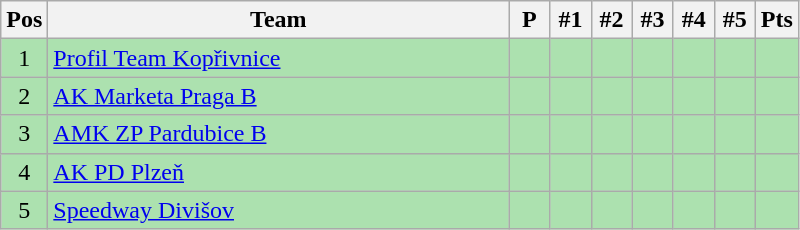<table class="wikitable" style="font-size: 100%">
<tr>
<th width=20>Pos</th>
<th width=300>Team</th>
<th width=20>P</th>
<th width=20>#1</th>
<th width=20>#2</th>
<th width=20>#3</th>
<th width=20>#4</th>
<th width=20>#5</th>
<th width=20>Pts</th>
</tr>
<tr align=center style="background:#ACE1AF;">
<td>1</td>
<td align="left"><a href='#'>Profil Team Kopřivnice</a></td>
<td></td>
<td></td>
<td></td>
<td></td>
<td></td>
<td></td>
<td></td>
</tr>
<tr align=center style="background:#ACE1AF;">
<td>2</td>
<td align="left"><a href='#'>AK Marketa Praga B</a></td>
<td></td>
<td></td>
<td></td>
<td></td>
<td></td>
<td></td>
<td></td>
</tr>
<tr align=center style="background:#ACE1AF;">
<td>3</td>
<td align="left"><a href='#'>AMK ZP Pardubice B</a></td>
<td></td>
<td></td>
<td></td>
<td></td>
<td></td>
<td></td>
<td></td>
</tr>
<tr align=center style="background:#ACE1AF;">
<td>4</td>
<td align="left"><a href='#'>AK PD Plzeň</a></td>
<td></td>
<td></td>
<td></td>
<td></td>
<td></td>
<td></td>
<td></td>
</tr>
<tr align=center style="background:#ACE1AF;">
<td>5</td>
<td align="left"><a href='#'>Speedway Divišov</a></td>
<td></td>
<td></td>
<td></td>
<td></td>
<td></td>
<td></td>
<td></td>
</tr>
</table>
